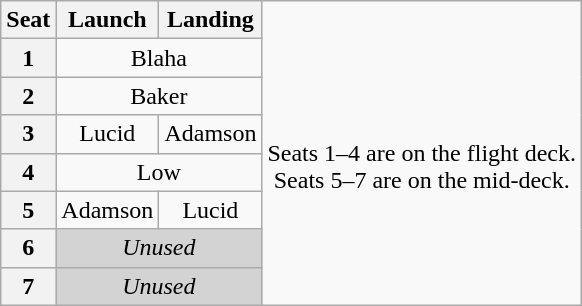<table class="wikitable" style="text-align:center">
<tr>
<th>Seat</th>
<th>Launch</th>
<th>Landing</th>
<td rowspan=8><br>Seats 1–4 are on the flight deck.<br>Seats 5–7 are on the mid-deck.</td>
</tr>
<tr>
<th>1</th>
<td colspan=2>Blaha</td>
</tr>
<tr>
<th>2</th>
<td colspan=2>Baker</td>
</tr>
<tr>
<th>3</th>
<td>Lucid</td>
<td>Adamson</td>
</tr>
<tr>
<th>4</th>
<td colspan=2>Low</td>
</tr>
<tr>
<th>5</th>
<td>Adamson</td>
<td>Lucid</td>
</tr>
<tr>
<th>6</th>
<td colspan=2 style="background-color:lightgray"><em>Unused</em></td>
</tr>
<tr>
<th>7</th>
<td colspan=2 style="background-color:lightgray"><em>Unused</em></td>
</tr>
</table>
